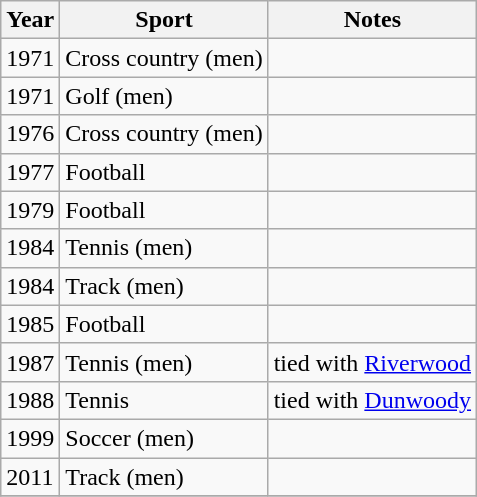<table class="wikitable">
<tr>
<th>Year</th>
<th>Sport</th>
<th>Notes</th>
</tr>
<tr>
<td>1971</td>
<td>Cross country (men)</td>
<td></td>
</tr>
<tr>
<td>1971</td>
<td>Golf (men)</td>
<td></td>
</tr>
<tr>
<td>1976</td>
<td>Cross country (men)</td>
<td></td>
</tr>
<tr>
<td>1977</td>
<td>Football</td>
<td></td>
</tr>
<tr>
<td>1979</td>
<td>Football</td>
<td></td>
</tr>
<tr>
<td>1984</td>
<td>Tennis (men)</td>
<td></td>
</tr>
<tr>
<td>1984</td>
<td>Track (men)</td>
<td></td>
</tr>
<tr>
<td>1985</td>
<td>Football</td>
<td></td>
</tr>
<tr>
<td>1987</td>
<td>Tennis (men)</td>
<td>tied with <a href='#'>Riverwood</a></td>
</tr>
<tr>
<td>1988</td>
<td>Tennis</td>
<td>tied with <a href='#'>Dunwoody</a></td>
</tr>
<tr>
<td>1999</td>
<td>Soccer (men)</td>
<td></td>
</tr>
<tr>
<td>2011</td>
<td>Track (men)</td>
<td></td>
</tr>
<tr>
</tr>
</table>
